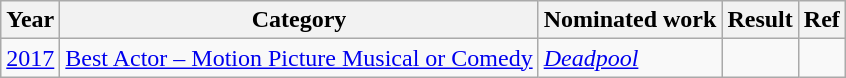<table class="wikitable">
<tr>
<th>Year</th>
<th>Category</th>
<th>Nominated work</th>
<th>Result</th>
<th>Ref</th>
</tr>
<tr>
<td><a href='#'>2017</a></td>
<td><a href='#'>Best Actor – Motion Picture Musical or Comedy</a></td>
<td><em><a href='#'>Deadpool</a></em></td>
<td></td>
<td></td>
</tr>
</table>
